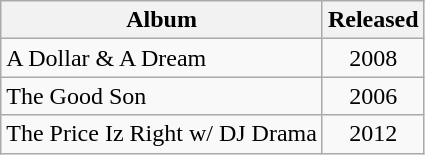<table class="wikitable">
<tr>
<th>Album</th>
<th>Released</th>
</tr>
<tr>
<td>A Dollar & A Dream</td>
<td align="center">2008</td>
</tr>
<tr>
<td>The Good Son</td>
<td align="center">2006</td>
</tr>
<tr>
<td>The Price Iz Right w/ DJ Drama</td>
<td align="center">2012</td>
</tr>
</table>
